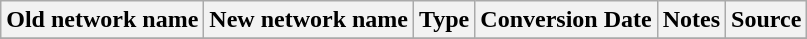<table class="wikitable">
<tr>
<th>Old network name</th>
<th>New network name</th>
<th>Type</th>
<th>Conversion Date</th>
<th>Notes</th>
<th>Source</th>
</tr>
<tr>
</tr>
</table>
